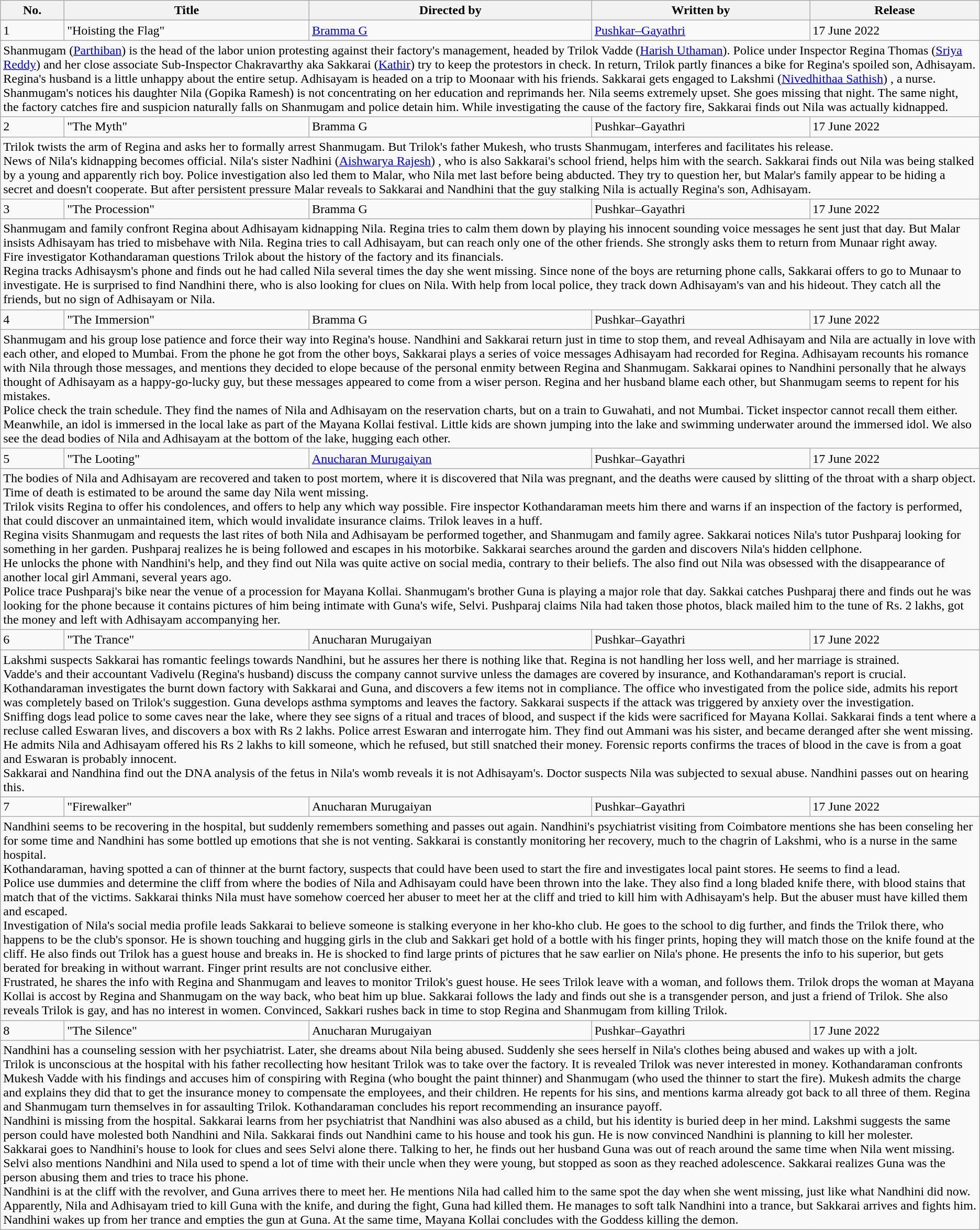<table class="wikitable">
<tr>
<th>No.</th>
<th>Title</th>
<th>Directed by</th>
<th>Written by</th>
<th>Release</th>
</tr>
<tr>
<td>1</td>
<td>"Hoisting the Flag"</td>
<td><a href='#'>Bramma G</a></td>
<td><a href='#'>Pushkar–Gayathri</a></td>
<td>17 June 2022</td>
</tr>
<tr>
<td colspan="5">Shanmugam (<a href='#'>Parthiban</a>) is the head of the labor union protesting against their factory's management, headed by Trilok Vadde (<a href='#'>Harish Uthaman</a>). Police under Inspector Regina Thomas (<a href='#'>Sriya Reddy</a>) and her close associate Sub-Inspector Chakravarthy aka Sakkarai (<a href='#'>Kathir</a>) try to keep the protestors in check. In return, Trilok partly finances a bike for Regina's spoiled son, Adhisayam. Regina's husband is a little unhappy about the entire setup. Adhisayam is headed on a trip to Moonaar with his friends. Sakkarai gets engaged to Lakshmi (<a href='#'>Nivedhithaa Sathish</a>) , a nurse.<br>Shanmugam's notices his daughter Nila (Gopika Ramesh) is not concentrating on her education and reprimands her. Nila seems extremely upset. She goes missing that night. The same night, the factory catches fire and suspicion naturally falls on Shanmugam and police detain him. While investigating the cause of the factory fire, Sakkarai finds out Nila was actually kidnapped.</td>
</tr>
<tr>
<td>2</td>
<td>"The Myth"</td>
<td>Bramma G</td>
<td>Pushkar–Gayathri</td>
<td>17 June 2022</td>
</tr>
<tr>
<td colspan="5">Trilok twists the arm of Regina and asks her to formally arrest Shanmugam. But Trilok's father Mukesh, who trusts Shanmugam, interferes and facilitates his release.<br>News of Nila's kidnapping becomes official. Nila's sister Nadhini (<a href='#'>Aishwarya Rajesh</a>) , who is also Sakkarai's school friend, helps him with the search. Sakkarai finds out Nila was being stalked by a young and apparently rich boy. Police investigation also led them to Malar, who Nila met last before being abducted. They try to question her, but Malar's family appear to be hiding a secret and doesn't cooperate. But after persistent pressure Malar reveals to Sakkarai and Nandhini that the guy stalking Nila is actually Regina's son, Adhisayam.</td>
</tr>
<tr>
<td>3</td>
<td>"The Procession"</td>
<td>Bramma G</td>
<td>Pushkar–Gayathri</td>
<td>17 June 2022</td>
</tr>
<tr>
<td colspan="5">Shanmugam and family confront Regina about Adhisayam kidnapping Nila. Regina tries to calm them down by playing his innocent sounding voice messages he sent just that day. But Malar insists Adhisayam has tried to misbehave with Nila. Regina tries to call Adhisayam, but can reach only one of the other friends. She strongly asks them to return from Munaar right away.<br>Fire investigator Kothandaraman questions Trilok about the history of the factory and its financials.<br>Regina tracks Adhisaysm's phone and finds out he had called Nila several times the day she went missing. Since none of the boys are returning phone calls, Sakkarai offers to go to Munaar to investigate. He is surprised to find Nandhini there, who is also looking for clues on Nila. With help from local police, they track down Adhisayam's van and his hideout. They catch all the friends, but no sign of Adhisayam or Nila.</td>
</tr>
<tr>
<td>4</td>
<td>"The Immersion"</td>
<td>Bramma G</td>
<td>Pushkar–Gayathri</td>
<td>17 June 2022</td>
</tr>
<tr>
<td colspan="5">Shanmugam and his group lose patience and force their way into Regina's house. Nandhini and Sakkarai return just in time to stop them, and reveal Adhisayam and Nila are actually in love with each other, and eloped to Mumbai. From the phone he got from the other boys, Sakkarai plays a series of voice messages Adhisayam had recorded for Regina. Adhisayam recounts his romance with Nila through those messages, and mentions they decided to elope because of the personal enmity between Regina and Shanmugam. Sakkarai opines to Nandhini personally that he always thought of Adhisayam as a happy-go-lucky guy, but these messages appeared to come from a wiser person. Regina and her husband blame each other, but Shanmugam seems to repent for his mistakes.<br>Police check the train schedule. They find the names of Nila and Adhisayam on the reservation charts, but on a train to Guwahati, and not Mumbai. Ticket inspector cannot recall them either.<br>Meanwhile, an idol is immersed in the local lake as part of the Mayana Kollai festival. Little kids are shown jumping into the lake and swimming underwater around the immersed idol. We also see the dead bodies of Nila and Adhisayam at the bottom of the lake, hugging each other.</td>
</tr>
<tr>
<td>5</td>
<td>"The Looting"</td>
<td><a href='#'>Anucharan Murugaiyan</a></td>
<td>Pushkar–Gayathri</td>
<td>17 June 2022</td>
</tr>
<tr>
<td colspan="5">The bodies of Nila and Adhisayam are recovered and taken to post mortem, where it is discovered that Nila was pregnant, and the deaths were caused by slitting of the throat with a sharp object. Time of death is estimated to be around the same day Nila went missing.<br>Trilok visits Regina to offer his condolences, and offers to help any which way possible. Fire inspector Kothandaraman meets him there and warns if an inspection of the factory is performed, that could discover an unmaintained item, which would invalidate insurance claims. Trilok leaves in a huff.<br>Regina visits Shanmugam and requests the last rites of both Nila and Adhisayam be performed together, and Shanmugam and family agree. Sakkarai notices Nila's tutor Pushparaj looking for something in her garden. Pushparaj realizes he is being followed and escapes in his motorbike. Sakkarai searches around the garden and discovers Nila's hidden cellphone.<br>He unlocks the phone with Nandhini's help, and they find out Nila was quite active on social media, contrary to their beliefs. The also find out Nila was obsessed with the disappearance of another local girl Ammani, several years ago.<br>Police trace Pushparaj's bike near the venue of a procession for Mayana Kollai. Shanmugam's brother Guna is playing a major role that day. Sakkai catches Pushparaj there and finds out he was looking for the phone because it contains pictures of him being intimate with Guna's wife, Selvi. Pushparaj claims Nila had taken those photos, black mailed him to the tune of Rs. 2 lakhs, got the money and left with Adhisayam accompanying her.</td>
</tr>
<tr>
<td>6</td>
<td>"The Trance"</td>
<td>Anucharan Murugaiyan</td>
<td>Pushkar–Gayathri</td>
<td>17 June 2022</td>
</tr>
<tr>
<td colspan="5">Lakshmi suspects Sakkarai has romantic feelings towards Nandhini, but he assures her there is nothing like that. Regina is not handling her loss well, and her marriage is strained.<br>Vadde's and their accountant Vadivelu (Regina's husband) discuss the company cannot survive unless the damages are covered by insurance, and Kothandaraman's report is crucial. Kothandaraman investigates the burnt down factory with Sakkarai and Guna, and discovers a few items not in compliance. The office who investigated from the police side, admits his report was completely based on Trilok's suggestion. Guna develops asthma symptoms and leaves the factory. Sakkarai suspects if the attack was triggered by anxiety over the investigation.<br>Sniffing dogs lead police to some caves near the lake, where they see signs of a ritual and traces of blood, and suspect if the kids were sacrificed for Mayana Kollai. Sakkarai finds a tent where a recluse called Eswaran lives, and discovers a box with Rs 2 lakhs. Police arrest Eswaran and interrogate him. They find out Ammani was his sister, and became deranged after she went missing. He admits Nila and Adhisayam offered his Rs 2 lakhs to kill someone, which he refused, but still snatched their money. Forensic reports confirms the traces of blood in the cave is from a goat and Eswaran is probably innocent.<br>Sakkarai and Nandhina find out the DNA analysis of the fetus in Nila's womb reveals it is not Adhisayam's. Doctor suspects Nila was subjected to sexual abuse. Nandhini passes out on hearing this.</td>
</tr>
<tr>
<td>7</td>
<td>"Firewalker"</td>
<td>Anucharan Murugaiyan</td>
<td>Pushkar–Gayathri</td>
<td>17 June 2022</td>
</tr>
<tr>
<td colspan="5">Nandhini seems to be recovering in the hospital, but suddenly remembers something and passes out again. Nandhini's psychiatrist visiting from Coimbatore mentions she has been conseling her for some time and Nandhini has some bottled up emotions that she is not venting. Sakkarai is constantly monitoring her recovery, much to the chagrin of Lakshmi, who is a nurse in the same hospital.<br>Kothandaraman, having spotted a can of thinner at the burnt factory, suspects that could have been used to start the fire and investigates local paint stores. He seems to find a lead.<br>Police use dummies and determine the cliff from where the bodies of Nila and Adhisayam could have been thrown into the lake. They also find a long bladed knife there, with blood stains that match that of the victims. Sakkarai thinks Nila must have somehow coerced her abuser to meet her at the cliff and tried to kill him with Adhisayam's help. But the abuser must have killed them and escaped.<br>Investigation of Nila's social media profile leads Sakkarai to believe someone is stalking everyone in her kho-kho club. He goes to the school to dig further, and finds the Trilok there, who happens to be the club's sponsor. He is shown touching and hugging girls in the club and Sakkari get hold of a bottle with his finger prints, hoping they will match those on the knife found at the cliff. He also finds out Trilok has a guest house and breaks in. He is shocked to find large prints of pictures that he saw earlier on Nila's phone. He presents the info to his superior, but gets berated for breaking in without warrant. Finger print results are not conclusive either.<br>Frustrated, he shares the info with Regina and Shanmugam and leaves to monitor Trilok's guest house. He sees Trilok leave with a woman, and follows them. Trilok drops the woman at Mayana Kollai is accost by Regina and Shanmugam on the way back, who beat him up blue. Sakkarai follows the lady and finds out she is a transgender person, and just a friend of Trilok. She also reveals Trilok is gay, and has no interest in women. Convinced, Sakkari rushes back in time to stop Regina and Shanmugam from killing Trilok.</td>
</tr>
<tr>
<td>8</td>
<td>"The Silence"</td>
<td>Anucharan Murugaiyan</td>
<td>Pushkar–Gayathri</td>
<td>17 June 2022</td>
</tr>
<tr>
<td colspan="5">Nandhini has a counseling session with her psychiatrist. Later, she dreams about Nila being abused. Suddenly she sees herself in Nila's clothes being abused and wakes up with a jolt.<br>Trilok is unconscious at the hospital with his father recollecting how hesitant Trilok was to take over the factory. It is revealed Trilok was never interested in money. Kothandaraman confronts Mukesh Vadde with his findings and accuses him of conspiring with Regina (who bought the paint thinner) and Shanmugam (who used the thinner to start the fire). Mukesh admits the charge and explains they did that to get the insurance money to compensate the employees, and their children. He repents for his sins, and mentions karma already got back to all three of them. Regina and Shanmugam turn themselves in for assaulting Trilok. Kothandaraman concludes his report recommending an insurance payoff.<br>Nandhini is missing from the hospital. Sakkarai learns from her psychiatrist that Nandhini was also abused as a child, but his identity is buried deep in her mind. Lakshmi suggests the same person could have molested both Nandhini and Nila. Sakkarai finds out Nandhini came to his house and took his gun. He is now convinced Nandhini is planning to kill her molester.<br>Sakkarai goes to Nandhini's house to look for clues and sees Selvi alone there. Talking to her, he finds out her husband Guna was out of reach around the same time when Nila went missing. Selvi also mentions Nandhini and Nila used to spend a lot of time with their uncle when they were young, but stopped as soon as they reached adolescence. Sakkarai realizes Guna was the person abusing them and tries to trace his phone.<br>Nandhini is at the cliff with the revolver, and Guna arrives there to meet her. He mentions Nila had called him to the same spot the day when she went missing, just like what Nandhini did now. Apparently, Nila and Adhisayam tried to kill Guna with the knife, and during the fight, Guna had killed them. He manages to soft talk Nandhini into a trance, but Sakkarai arrives and fights him. Nandhini wakes up from her trance and empties the gun at Guna. At the same time, Mayana Kollai concludes with the Goddess killing the demon.</td>
</tr>
</table>
